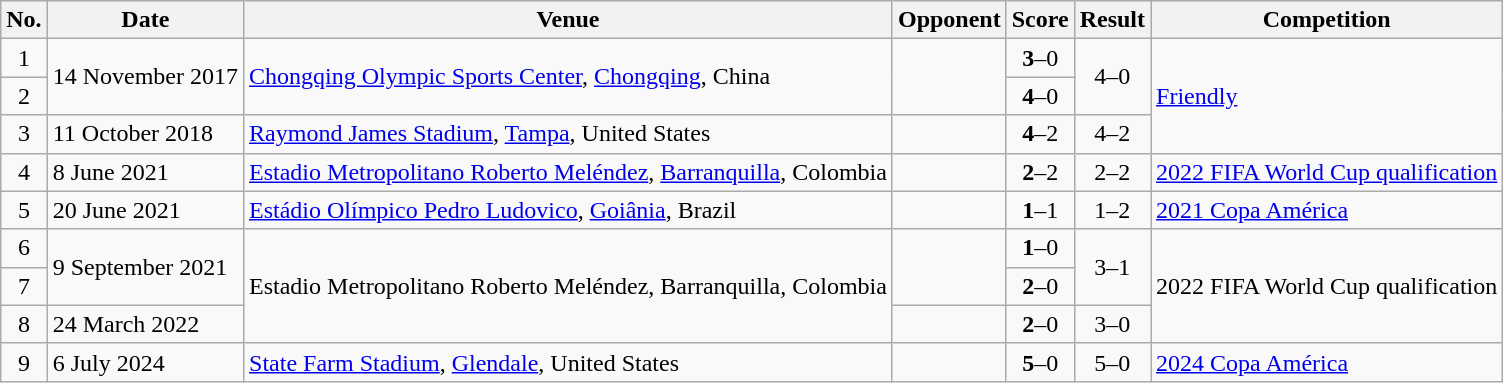<table class="wikitable sortable">
<tr>
<th>No.</th>
<th>Date</th>
<th>Venue</th>
<th>Opponent</th>
<th>Score</th>
<th>Result</th>
<th>Competition</th>
</tr>
<tr>
<td align=center>1</td>
<td rowspan="2">14 November 2017</td>
<td rowspan="2"><a href='#'>Chongqing Olympic Sports Center</a>, <a href='#'>Chongqing</a>, China</td>
<td rowspan="2"></td>
<td align=center><strong>3</strong>–0</td>
<td rowspan="2" style="text-align:center">4–0</td>
<td rowspan="3"><a href='#'>Friendly</a></td>
</tr>
<tr>
<td align=center>2</td>
<td align=center><strong>4</strong>–0</td>
</tr>
<tr>
<td align=center>3</td>
<td>11 October 2018</td>
<td><a href='#'>Raymond James Stadium</a>, <a href='#'>Tampa</a>, United States</td>
<td></td>
<td align=center><strong>4</strong>–2</td>
<td style="text-align:center">4–2</td>
</tr>
<tr>
<td align=center>4</td>
<td>8 June 2021</td>
<td><a href='#'>Estadio Metropolitano Roberto Meléndez</a>, <a href='#'>Barranquilla</a>, Colombia</td>
<td></td>
<td align="center"><strong>2</strong>–2</td>
<td align="center">2–2</td>
<td><a href='#'>2022 FIFA World Cup qualification</a></td>
</tr>
<tr>
<td align=center>5</td>
<td>20 June 2021</td>
<td><a href='#'>Estádio Olímpico Pedro Ludovico</a>, <a href='#'>Goiânia</a>, Brazil</td>
<td></td>
<td align=center><strong>1</strong>–1</td>
<td style="text-align:center">1–2</td>
<td><a href='#'>2021 Copa América</a></td>
</tr>
<tr>
<td align=center>6</td>
<td rowspan="2">9 September 2021</td>
<td rowspan="3">Estadio Metropolitano Roberto Meléndez, Barranquilla, Colombia</td>
<td rowspan="2"></td>
<td align="center"><strong>1</strong>–0</td>
<td rowspan="2" style="text-align:center">3–1</td>
<td rowspan="3">2022 FIFA World Cup qualification</td>
</tr>
<tr>
<td align=center>7</td>
<td align=center><strong>2</strong>–0</td>
</tr>
<tr>
<td align=center>8</td>
<td>24 March 2022</td>
<td></td>
<td align=center><strong>2</strong>–0</td>
<td style="text-align:center">3–0</td>
</tr>
<tr>
<td align=center>9</td>
<td>6 July 2024</td>
<td><a href='#'>State Farm Stadium</a>, <a href='#'>Glendale</a>, United States</td>
<td></td>
<td align=center><strong>5</strong>–0</td>
<td style="text-align:center">5–0</td>
<td><a href='#'>2024 Copa América</a></td>
</tr>
</table>
